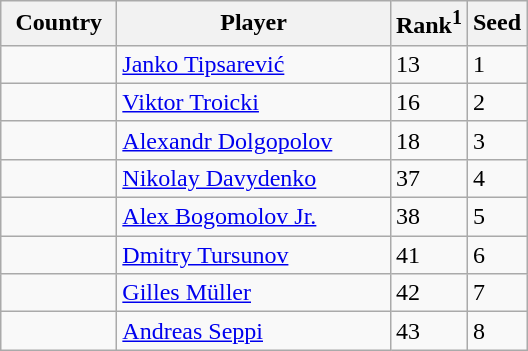<table class="sortable wikitable">
<tr>
<th width="70">Country</th>
<th width="175">Player</th>
<th>Rank<sup>1</sup></th>
<th>Seed</th>
</tr>
<tr>
<td></td>
<td><a href='#'>Janko Tipsarević</a></td>
<td>13</td>
<td>1</td>
</tr>
<tr>
<td></td>
<td><a href='#'>Viktor Troicki</a></td>
<td>16</td>
<td>2</td>
</tr>
<tr>
<td></td>
<td><a href='#'>Alexandr Dolgopolov</a></td>
<td>18</td>
<td>3</td>
</tr>
<tr>
<td></td>
<td><a href='#'>Nikolay Davydenko</a></td>
<td>37</td>
<td>4</td>
</tr>
<tr>
<td></td>
<td><a href='#'>Alex Bogomolov Jr.</a></td>
<td>38</td>
<td>5</td>
</tr>
<tr>
<td></td>
<td><a href='#'>Dmitry Tursunov</a></td>
<td>41</td>
<td>6</td>
</tr>
<tr>
<td></td>
<td><a href='#'>Gilles Müller</a></td>
<td>42</td>
<td>7</td>
</tr>
<tr>
<td></td>
<td><a href='#'>Andreas Seppi</a></td>
<td>43</td>
<td>8</td>
</tr>
</table>
